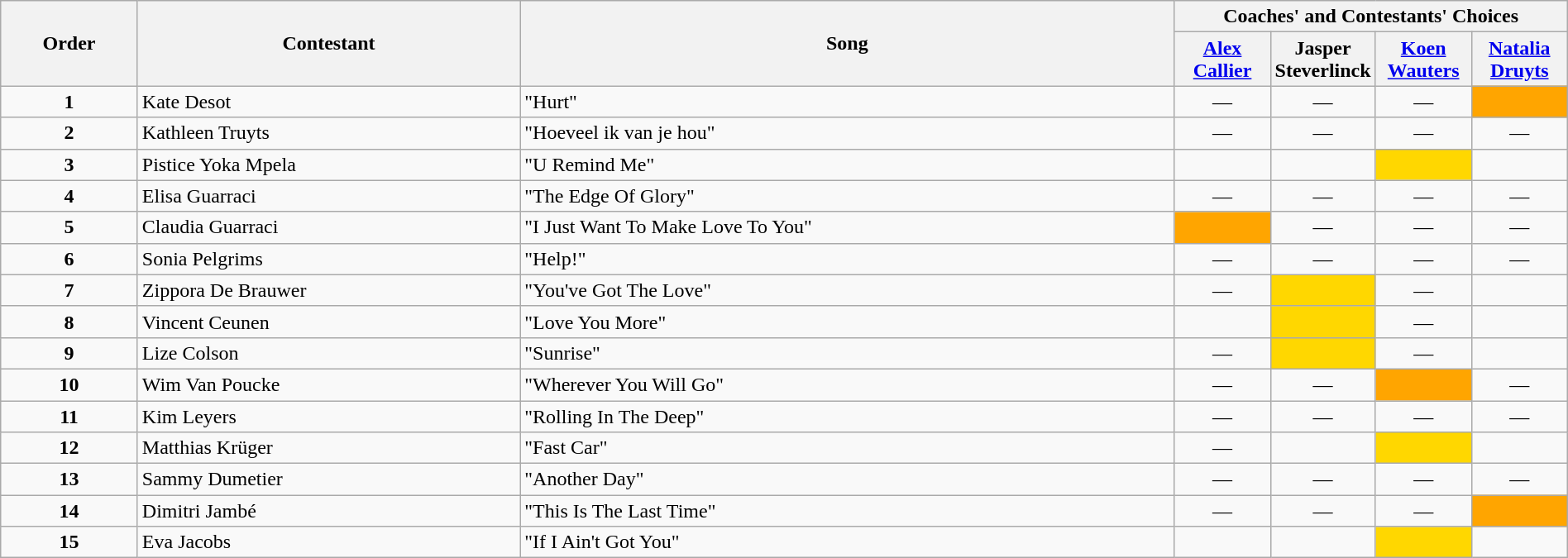<table class="wikitable" style="width:100%;">
<tr>
<th rowspan=2>Order</th>
<th rowspan=2>Contestant</th>
<th rowspan=2>Song</th>
<th colspan=4>Coaches' and Contestants' Choices</th>
</tr>
<tr>
<th width="70"><a href='#'>Alex Callier</a></th>
<th width="70">Jasper Steverlinck</th>
<th width="70"><a href='#'>Koen Wauters</a></th>
<th width="70"><a href='#'>Natalia Druyts</a></th>
</tr>
<tr>
<td align="center"><strong>1</strong></td>
<td>Kate Desot</td>
<td>"Hurt"</td>
<td align="center">—</td>
<td align="center">—</td>
<td align="center">—</td>
<td style="background:orange;text-align:center;"></td>
</tr>
<tr>
<td align="center"><strong>2</strong></td>
<td>Kathleen Truyts</td>
<td>"Hoeveel ik van je hou"</td>
<td align="center">—</td>
<td align="center">—</td>
<td align="center">—</td>
<td align="center">—</td>
</tr>
<tr>
<td align="center"><strong>3</strong></td>
<td>Pistice Yoka Mpela</td>
<td>"U Remind Me"</td>
<td style="text-align:center;"></td>
<td style="text-align:center;"></td>
<td style="background:gold;text-align:center;"></td>
<td style="text-align:center;"></td>
</tr>
<tr>
<td align="center"><strong>4</strong></td>
<td>Elisa Guarraci</td>
<td>"The Edge Of Glory"</td>
<td align="center">—</td>
<td align="center">—</td>
<td align="center">—</td>
<td align="center">—</td>
</tr>
<tr>
<td align="center"><strong>5</strong></td>
<td>Claudia Guarraci</td>
<td>"I Just Want To Make Love To You"</td>
<td style="background:orange;text-align:center;"></td>
<td align="center">—</td>
<td align="center">—</td>
<td align="center">—</td>
</tr>
<tr>
<td align="center"><strong>6</strong></td>
<td>Sonia Pelgrims</td>
<td>"Help!"</td>
<td align="center">—</td>
<td align="center">—</td>
<td align="center">—</td>
<td align="center">—</td>
</tr>
<tr>
<td align="center"><strong>7</strong></td>
<td>Zippora De Brauwer</td>
<td>"You've Got The Love"</td>
<td align="center">—</td>
<td style="background:gold;text-align:center;"></td>
<td align="center">—</td>
<td style="text-align:center;"></td>
</tr>
<tr>
<td align="center"><strong>8</strong></td>
<td>Vincent Ceunen</td>
<td>"Love You More"</td>
<td style="text-align:center;"></td>
<td style="background:gold;text-align:center;"></td>
<td align="center">—</td>
<td style="text-align:center;"></td>
</tr>
<tr>
<td align="center"><strong>9</strong></td>
<td>Lize Colson</td>
<td>"Sunrise"</td>
<td align="center">—</td>
<td style="background:gold;text-align:center;"></td>
<td align="center">—</td>
<td style="text-align:center;"></td>
</tr>
<tr>
<td align="center"><strong>10</strong></td>
<td>Wim Van Poucke</td>
<td>"Wherever You Will Go"</td>
<td align="center">—</td>
<td align="center">—</td>
<td style="background:orange;text-align:center;"></td>
<td align="center">—</td>
</tr>
<tr>
<td align="center"><strong>11</strong></td>
<td>Kim Leyers</td>
<td>"Rolling In The Deep"</td>
<td align="center">—</td>
<td align="center">—</td>
<td align="center">—</td>
<td align="center">—</td>
</tr>
<tr>
<td align="center"><strong>12</strong></td>
<td>Matthias Krüger</td>
<td>"Fast Car"</td>
<td align="center">—</td>
<td style="text-align:center;"></td>
<td style="background:gold;text-align:center;"></td>
<td style="text-align:center;"></td>
</tr>
<tr>
<td align="center"><strong>13</strong></td>
<td>Sammy Dumetier</td>
<td>"Another Day"</td>
<td align="center">—</td>
<td align="center">—</td>
<td align="center">—</td>
<td align="center">—</td>
</tr>
<tr>
<td align="center"><strong>14</strong></td>
<td>Dimitri Jambé</td>
<td>"This Is The Last Time"</td>
<td align="center">—</td>
<td align="center">—</td>
<td align="center">—</td>
<td style="background:orange;text-align:center;"></td>
</tr>
<tr>
<td align="center"><strong>15</strong></td>
<td>Eva Jacobs</td>
<td>"If I Ain't Got You"</td>
<td style="text-align:center;"></td>
<td style="text-align:center;"></td>
<td style="background:gold;text-align:center;"></td>
<td style="text-align:center;"></td>
</tr>
</table>
